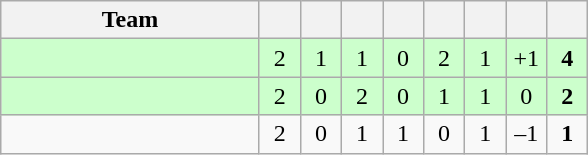<table class="wikitable" style="text-align: center;">
<tr>
<th width="165">Team</th>
<th width="20"></th>
<th width="20"></th>
<th width="20"></th>
<th width="20"></th>
<th width="20"></th>
<th width="20"></th>
<th width="20"></th>
<th width="20"></th>
</tr>
<tr bgcolor=ccffcc>
<td style="text-align:left;"></td>
<td>2</td>
<td>1</td>
<td>1</td>
<td>0</td>
<td>2</td>
<td>1</td>
<td>+1</td>
<td><strong>4</strong></td>
</tr>
<tr bgcolor=ccffcc>
<td style="text-align:left;"></td>
<td>2</td>
<td>0</td>
<td>2</td>
<td>0</td>
<td>1</td>
<td>1</td>
<td>0</td>
<td><strong>2</strong></td>
</tr>
<tr>
<td style="text-align:left;"></td>
<td>2</td>
<td>0</td>
<td>1</td>
<td>1</td>
<td>0</td>
<td>1</td>
<td>–1</td>
<td><strong>1</strong></td>
</tr>
</table>
